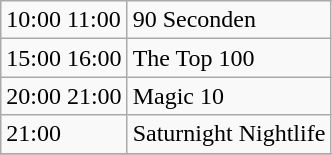<table class="wikitable">
<tr>
<td>10:00 11:00</td>
<td>90 Seconden</td>
</tr>
<tr>
<td>15:00 16:00</td>
<td>The Top 100</td>
</tr>
<tr>
<td>20:00 21:00</td>
<td>Magic 10</td>
</tr>
<tr>
<td>21:00</td>
<td>Saturnight Nightlife</td>
</tr>
<tr>
</tr>
</table>
